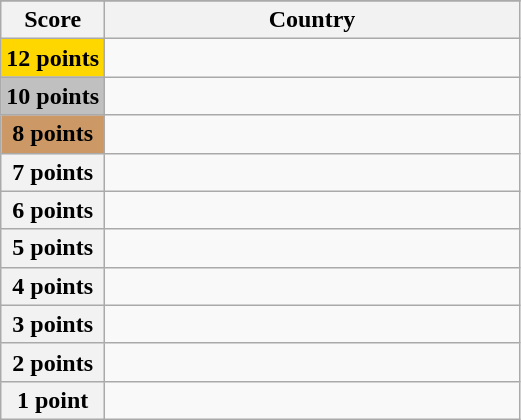<table class="wikitable">
<tr>
</tr>
<tr>
<th scope="col" width="20%">Score</th>
<th scope="col">Country</th>
</tr>
<tr>
<th scope="row" style="background:gold">12 points</th>
<td></td>
</tr>
<tr>
<th scope="row" style="background:silver">10 points</th>
<td></td>
</tr>
<tr>
<th scope="row" style="background:#CC9966">8 points</th>
<td></td>
</tr>
<tr>
<th scope="row">7 points</th>
<td></td>
</tr>
<tr>
<th scope="row">6 points</th>
<td></td>
</tr>
<tr>
<th scope="row">5 points</th>
<td></td>
</tr>
<tr>
<th scope="row">4 points</th>
<td></td>
</tr>
<tr>
<th scope="row">3 points</th>
<td></td>
</tr>
<tr>
<th scope="row">2 points</th>
<td></td>
</tr>
<tr>
<th scope="row">1 point</th>
<td></td>
</tr>
</table>
